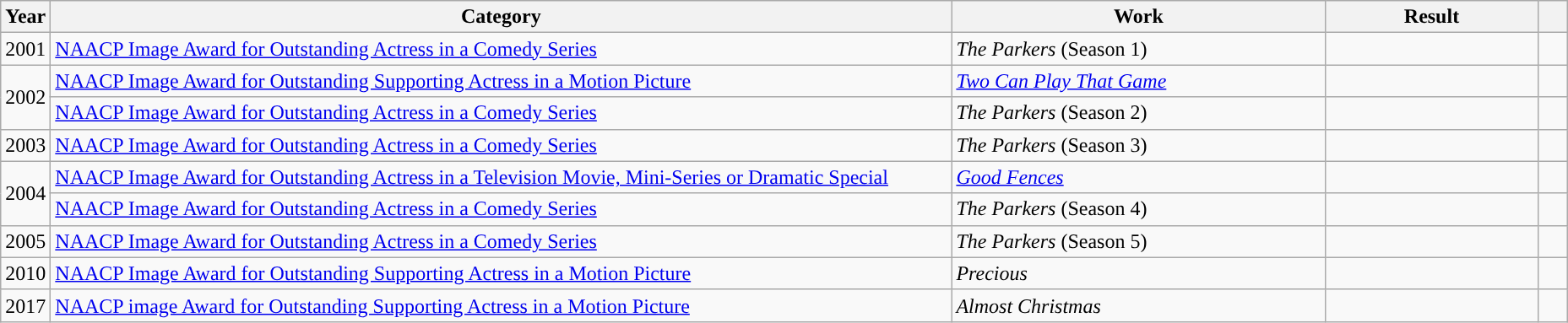<table class="wikitable">
<tr>
<th scope="col" style="width:1em;">Year</th>
<th scope="col" style="width:44em;">Category</th>
<th scope="col" style="width:18em;">Work</th>
<th scope="col" style="width:10em;">Result</th>
<th class="unsortable" style="width:1em;"></th>
</tr>
<tr>
<td>2001</td>
<td><a href='#'>NAACP Image Award for Outstanding Actress in a Comedy Series</a></td>
<td><em>The Parkers</em> (Season 1)</td>
<td></td>
<td></td>
</tr>
<tr>
<td rowspan="2">2002</td>
<td><a href='#'>NAACP Image Award for Outstanding Supporting Actress in a Motion Picture</a> </td>
<td><em><a href='#'>Two Can Play That Game</a></em></td>
<td></td>
<td></td>
</tr>
<tr>
<td><a href='#'>NAACP Image Award for Outstanding Actress in a Comedy Series</a></td>
<td><em>The Parkers</em> (Season 2)</td>
<td></td>
<td></td>
</tr>
<tr>
<td>2003</td>
<td><a href='#'>NAACP Image Award for Outstanding Actress in a Comedy Series</a> </td>
<td><em>The Parkers</em> (Season 3)</td>
<td></td>
<td></td>
</tr>
<tr>
<td rowspan="2">2004</td>
<td><a href='#'>NAACP Image Award for Outstanding Actress in a Television Movie, Mini-Series or Dramatic Special</a> </td>
<td><em><a href='#'>Good Fences</a></em></td>
<td></td>
<td></td>
</tr>
<tr>
<td><a href='#'>NAACP Image Award for Outstanding Actress in a Comedy Series</a></td>
<td><em>The Parkers</em> (Season 4)</td>
<td></td>
<td></td>
</tr>
<tr>
<td>2005</td>
<td><a href='#'>NAACP Image Award for Outstanding Actress in a Comedy Series</a></td>
<td><em>The Parkers</em> (Season 5)</td>
<td></td>
<td></td>
</tr>
<tr>
<td>2010</td>
<td><a href='#'>NAACP Image Award for Outstanding Supporting Actress in a Motion Picture</a></td>
<td><em>Precious</em></td>
<td></td>
<td></td>
</tr>
<tr>
<td>2017</td>
<td><a href='#'>NAACP image Award for Outstanding Supporting Actress in a Motion Picture</a> </td>
<td><em>Almost Christmas</em></td>
<td></td>
<td></td>
</tr>
</table>
